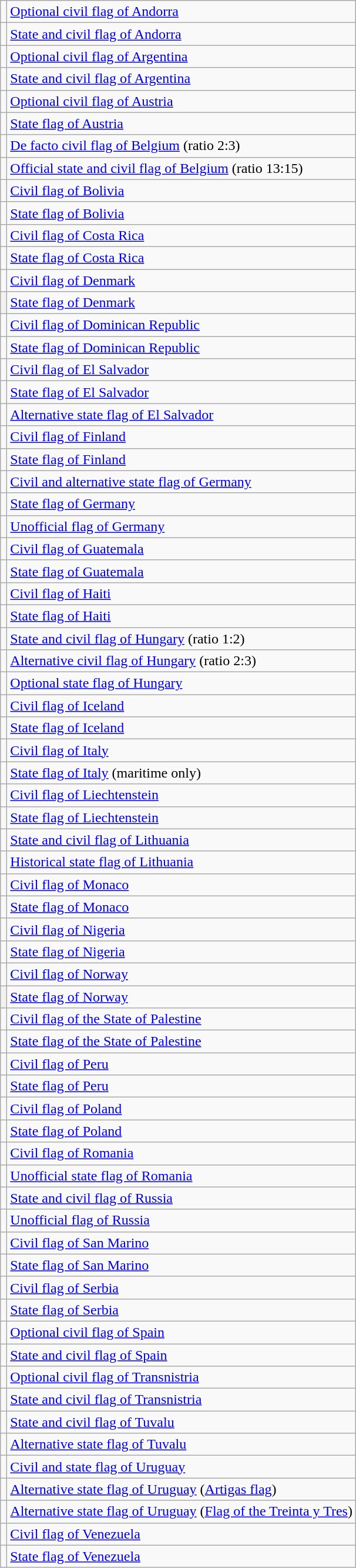<table class="wikitable">
<tr>
<td></td>
<td><a href='#'>Optional civil flag of Andorra</a></td>
</tr>
<tr>
<td></td>
<td><a href='#'>State and civil flag of Andorra</a></td>
</tr>
<tr>
<td></td>
<td><a href='#'>Optional civil flag of Argentina</a></td>
</tr>
<tr>
<td></td>
<td><a href='#'>State and civil flag of Argentina</a></td>
</tr>
<tr>
<td></td>
<td><a href='#'>Optional civil flag of Austria</a></td>
</tr>
<tr>
<td></td>
<td><a href='#'>State flag of Austria</a></td>
</tr>
<tr>
<td></td>
<td><a href='#'>De facto civil flag of Belgium</a> (ratio 2:3)</td>
</tr>
<tr>
<td></td>
<td><a href='#'>Official state and civil flag of Belgium</a> (ratio 13:15)</td>
</tr>
<tr>
<td></td>
<td><a href='#'>Civil flag of Bolivia</a></td>
</tr>
<tr>
<td></td>
<td><a href='#'>State flag of Bolivia</a></td>
</tr>
<tr>
<td></td>
<td><a href='#'>Civil flag of Costa Rica</a></td>
</tr>
<tr>
<td></td>
<td><a href='#'>State flag of Costa Rica</a></td>
</tr>
<tr>
<td></td>
<td><a href='#'>Civil flag of Denmark</a></td>
</tr>
<tr>
<th style="text-align:left"></th>
<td><a href='#'>State flag of Denmark</a></td>
</tr>
<tr>
<td></td>
<td><a href='#'>Civil flag of Dominican Republic</a></td>
</tr>
<tr>
<td></td>
<td><a href='#'>State flag of Dominican Republic</a></td>
</tr>
<tr>
<td></td>
<td><a href='#'>Civil flag of El Salvador</a></td>
</tr>
<tr>
<td></td>
<td><a href='#'>State flag of El Salvador</a></td>
</tr>
<tr>
<td></td>
<td><a href='#'>Alternative state flag of El Salvador</a></td>
</tr>
<tr>
<td></td>
<td><a href='#'>Civil flag of Finland</a></td>
</tr>
<tr>
<td></td>
<td><a href='#'>State flag of Finland</a></td>
</tr>
<tr>
<td></td>
<td><a href='#'>Civil and alternative state flag of Germany</a></td>
</tr>
<tr>
<td></td>
<td><a href='#'>State flag of Germany</a></td>
</tr>
<tr>
<td></td>
<td><a href='#'>Unofficial flag of Germany</a></td>
</tr>
<tr>
<td></td>
<td><a href='#'>Civil flag of Guatemala</a></td>
</tr>
<tr>
<td></td>
<td><a href='#'>State flag of Guatemala</a></td>
</tr>
<tr>
<td></td>
<td><a href='#'>Civil flag of Haiti</a></td>
</tr>
<tr>
<td></td>
<td><a href='#'>State flag of Haiti</a></td>
</tr>
<tr>
<td></td>
<td><a href='#'>State and civil flag of Hungary</a> (ratio 1:2)</td>
</tr>
<tr>
<td></td>
<td><a href='#'>Alternative civil flag of Hungary</a> (ratio 2:3)</td>
</tr>
<tr>
<td></td>
<td><a href='#'>Optional state flag of Hungary</a></td>
</tr>
<tr>
<td></td>
<td><a href='#'>Civil flag of Iceland</a></td>
</tr>
<tr>
<td></td>
<td><a href='#'>State flag of Iceland</a></td>
</tr>
<tr>
<td></td>
<td><a href='#'>Civil flag of Italy</a></td>
</tr>
<tr>
<td></td>
<td><a href='#'>State flag of Italy</a> (maritime only)</td>
</tr>
<tr>
<td></td>
<td><a href='#'>Civil flag of Liechtenstein</a></td>
</tr>
<tr>
<td></td>
<td><a href='#'>State flag of Liechtenstein</a></td>
</tr>
<tr>
<td></td>
<td><a href='#'>State and civil flag of Lithuania</a></td>
</tr>
<tr>
<td></td>
<td><a href='#'>Historical state flag of Lithuania</a></td>
</tr>
<tr>
<td></td>
<td><a href='#'>Civil flag of Monaco</a></td>
</tr>
<tr>
<td></td>
<td><a href='#'>State flag of Monaco</a></td>
</tr>
<tr>
<td></td>
<td><a href='#'>Civil flag of Nigeria</a></td>
</tr>
<tr>
<td></td>
<td><a href='#'>State flag of Nigeria</a></td>
</tr>
<tr>
<td></td>
<td><a href='#'>Civil flag of Norway</a></td>
</tr>
<tr>
<th style="text-align:left"></th>
<td><a href='#'>State flag of Norway</a></td>
</tr>
<tr>
<td></td>
<td><a href='#'>Civil flag of the State of Palestine</a></td>
</tr>
<tr>
<td></td>
<td><a href='#'>State flag of the State of Palestine</a></td>
</tr>
<tr>
<td></td>
<td><a href='#'>Civil flag of Peru</a></td>
</tr>
<tr>
<td></td>
<td><a href='#'>State flag of Peru</a></td>
</tr>
<tr>
<td></td>
<td><a href='#'>Civil flag of Poland</a></td>
</tr>
<tr>
<td></td>
<td><a href='#'>State flag of Poland</a></td>
</tr>
<tr>
<td></td>
<td><a href='#'>Civil flag of Romania</a></td>
</tr>
<tr>
<td></td>
<td><a href='#'>Unofficial state flag of Romania</a></td>
</tr>
<tr>
<td></td>
<td><a href='#'>State and civil flag of Russia</a></td>
</tr>
<tr>
<td></td>
<td><a href='#'>Unofficial flag of Russia</a></td>
</tr>
<tr>
<td></td>
<td><a href='#'>Civil flag of San Marino</a></td>
</tr>
<tr>
<td></td>
<td><a href='#'>State flag of San Marino</a></td>
</tr>
<tr>
<td></td>
<td><a href='#'>Civil flag of Serbia</a></td>
</tr>
<tr>
<td></td>
<td><a href='#'>State flag of Serbia</a></td>
</tr>
<tr>
<td></td>
<td><a href='#'>Optional civil flag of Spain</a></td>
</tr>
<tr>
<td></td>
<td><a href='#'>State and civil flag of Spain</a></td>
</tr>
<tr>
<td></td>
<td><a href='#'>Optional civil flag of Transnistria</a></td>
</tr>
<tr>
<td></td>
<td><a href='#'>State and civil flag of Transnistria</a></td>
</tr>
<tr>
<td></td>
<td><a href='#'>State and civil flag of Tuvalu</a></td>
</tr>
<tr>
<td></td>
<td><a href='#'>Alternative state flag of Tuvalu</a></td>
</tr>
<tr>
<td></td>
<td><a href='#'>Civil and state flag of Uruguay</a></td>
</tr>
<tr>
<td></td>
<td><a href='#'>Alternative state flag of Uruguay</a> (<a href='#'>Artigas flag</a>)</td>
</tr>
<tr>
<td></td>
<td><a href='#'>Alternative state flag of Uruguay</a> (<a href='#'>Flag of the Treinta y Tres</a>)</td>
</tr>
<tr>
<td></td>
<td><a href='#'>Civil flag of Venezuela</a></td>
</tr>
<tr>
<td></td>
<td><a href='#'>State flag of Venezuela</a></td>
</tr>
</table>
